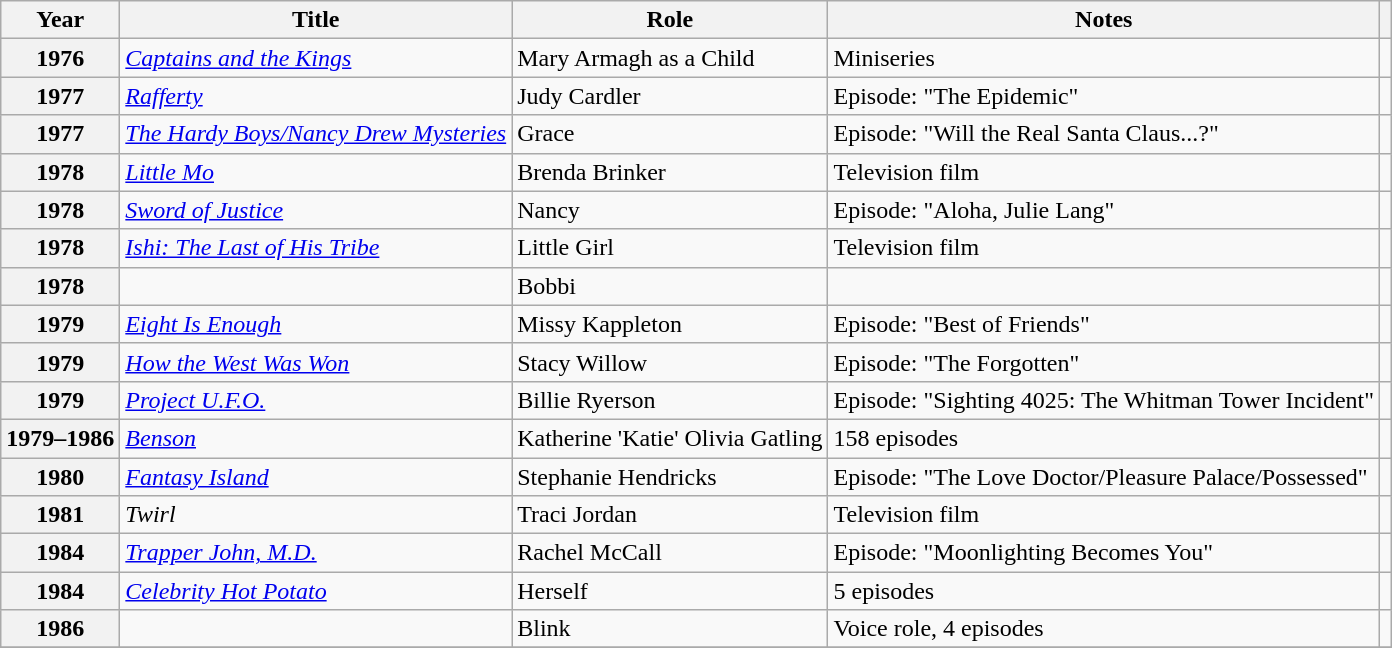<table class="wikitable plainrowheaders sortable" style="margin-right: 0;">
<tr>
<th scope="col">Year</th>
<th scope="col">Title</th>
<th scope="col">Role</th>
<th scope="col" class="unsortable">Notes</th>
<th scope="col" class="unsortable"></th>
</tr>
<tr>
<th scope="row">1976</th>
<td><em><a href='#'>Captains and the Kings</a></em></td>
<td>Mary Armagh as a Child</td>
<td>Miniseries</td>
<td style="text-align:center;"></td>
</tr>
<tr>
<th scope="row">1977</th>
<td><em><a href='#'>Rafferty</a></em></td>
<td>Judy Cardler</td>
<td>Episode: "The Epidemic"</td>
<td style="text-align:center;"></td>
</tr>
<tr>
<th scope="row">1977</th>
<td><em><a href='#'>The Hardy Boys/Nancy Drew Mysteries</a></em></td>
<td>Grace</td>
<td>Episode: "Will the Real Santa Claus...?"</td>
<td style="text-align:center;"></td>
</tr>
<tr>
<th scope="row">1978</th>
<td><em><a href='#'>Little Mo</a></em></td>
<td>Brenda Brinker</td>
<td>Television film</td>
<td style="text-align:center;"></td>
</tr>
<tr>
<th scope="row">1978</th>
<td><em><a href='#'>Sword of Justice</a></em></td>
<td>Nancy</td>
<td>Episode: "Aloha, Julie Lang"</td>
<td style="text-align:center;"></td>
</tr>
<tr>
<th scope="row">1978</th>
<td><em><a href='#'>Ishi: The Last of His Tribe</a></em></td>
<td>Little Girl</td>
<td>Television film</td>
<td style="text-align:center;"></td>
</tr>
<tr>
<th scope="row">1978</th>
<td><em></em></td>
<td>Bobbi</td>
<td></td>
<td style="text-align:center;"></td>
</tr>
<tr>
<th scope="row">1979</th>
<td><em><a href='#'>Eight Is Enough</a></em></td>
<td>Missy Kappleton</td>
<td>Episode: "Best of Friends"</td>
<td style="text-align:center;"></td>
</tr>
<tr>
<th scope="row">1979</th>
<td><em><a href='#'>How the West Was Won</a></em></td>
<td>Stacy Willow</td>
<td>Episode: "The Forgotten"</td>
<td style="text-align:center;"></td>
</tr>
<tr>
<th scope="row">1979</th>
<td><em><a href='#'>Project U.F.O.</a></em></td>
<td>Billie Ryerson</td>
<td>Episode: "Sighting 4025: The Whitman Tower Incident"</td>
<td style="text-align:center;"></td>
</tr>
<tr>
<th scope="row">1979–1986</th>
<td><em><a href='#'>Benson</a></em></td>
<td>Katherine 'Katie' Olivia Gatling</td>
<td>158 episodes</td>
<td style="text-align:center;"></td>
</tr>
<tr>
<th scope="row">1980</th>
<td><em><a href='#'>Fantasy Island</a></em></td>
<td>Stephanie Hendricks</td>
<td>Episode: "The Love Doctor/Pleasure Palace/Possessed"</td>
<td style="text-align:center;"></td>
</tr>
<tr>
<th scope="row">1981</th>
<td><em>Twirl</em></td>
<td>Traci Jordan</td>
<td>Television film</td>
<td style="text-align:center;"></td>
</tr>
<tr>
<th scope="row">1984</th>
<td><em><a href='#'>Trapper John, M.D.</a></em></td>
<td>Rachel McCall</td>
<td>Episode: "Moonlighting Becomes You"</td>
<td style="text-align:center;"></td>
</tr>
<tr>
<th scope="row">1984</th>
<td><em><a href='#'>Celebrity Hot Potato</a></em></td>
<td>Herself</td>
<td>5 episodes</td>
<td style="text-align:center;"></td>
</tr>
<tr>
<th scope="row">1986</th>
<td><em></em></td>
<td>Blink</td>
<td>Voice role, 4 episodes</td>
<td style="text-align:center;"></td>
</tr>
<tr>
</tr>
</table>
